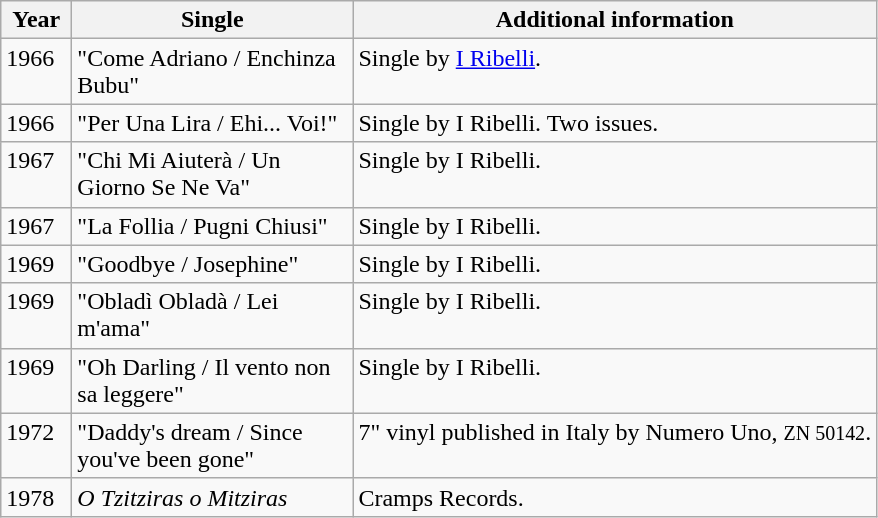<table class="wikitable">
<tr>
<th align="left" valign="top" width="40">Year</th>
<th align="left" valign="top" width="180">Single</th>
<th align="left" valign="top">Additional information</th>
</tr>
<tr>
<td align="left" valign="top">1966</td>
<td align="left" valign="top">"Come Adriano / Enchinza Bubu"</td>
<td align="left" valign="top">Single by <a href='#'>I Ribelli</a>.</td>
</tr>
<tr>
<td align="left" valign="top">1966</td>
<td align="left" valign="top">"Per Una Lira / Ehi... Voi!"</td>
<td align="left" valign="top">Single by I Ribelli. Two issues.</td>
</tr>
<tr>
<td align="left" valign="top">1967</td>
<td align="left" valign="top">"Chi Mi Aiuterà / Un Giorno Se Ne Va"</td>
<td align="left" valign="top">Single by I Ribelli.</td>
</tr>
<tr>
<td align="left" valign="top">1967</td>
<td align="left" valign="top">"La Follia / Pugni Chiusi"</td>
<td align="left" valign="top">Single by I Ribelli.</td>
</tr>
<tr>
<td align="left" valign="top">1969</td>
<td align="left" valign="top">"Goodbye / Josephine"</td>
<td align="left" valign="top">Single by I Ribelli.</td>
</tr>
<tr>
<td align="left" valign="top">1969</td>
<td align="left" valign="top">"Obladì Obladà / Lei m'ama"</td>
<td align="left" valign="top">Single by I Ribelli.</td>
</tr>
<tr>
<td align="left" valign="top">1969</td>
<td align="left" valign="top">"Oh Darling / Il vento non sa leggere"</td>
<td align="left" valign="top">Single by I Ribelli.</td>
</tr>
<tr>
<td align="left" valign="top">1972</td>
<td align="left" valign="top">"Daddy's dream / Since you've been gone"</td>
<td align="left" valign="top">7" vinyl published in Italy by Numero Uno, <small>ZN 50142</small>.</td>
</tr>
<tr>
<td align="left" valign="top">1978</td>
<td align="left" valign="top"><em>O Tzitziras o Mitziras</em></td>
<td align="left" valign="top">Cramps Records.</td>
</tr>
</table>
